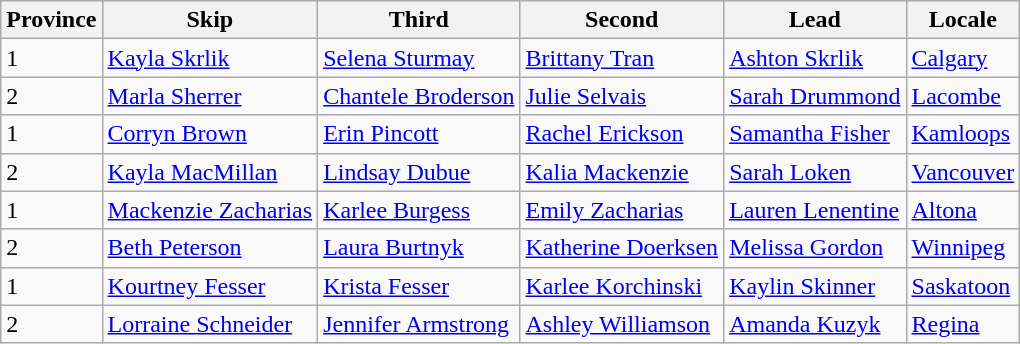<table class=wikitable>
<tr>
<th scope="col">Province</th>
<th scope="col">Skip</th>
<th scope="col">Third</th>
<th scope="col">Second</th>
<th scope="col">Lead</th>
<th scope="col">Locale</th>
</tr>
<tr>
<td> 1</td>
<td><a href='#'>Kayla Skrlik</a></td>
<td><a href='#'>Selena Sturmay</a></td>
<td><a href='#'>Brittany Tran</a></td>
<td><a href='#'>Ashton Skrlik</a></td>
<td><a href='#'>Calgary</a></td>
</tr>
<tr>
<td> 2</td>
<td><a href='#'>Marla Sherrer</a></td>
<td><a href='#'>Chantele Broderson</a></td>
<td><a href='#'>Julie Selvais</a></td>
<td><a href='#'>Sarah Drummond</a></td>
<td><a href='#'>Lacombe</a></td>
</tr>
<tr>
<td> 1</td>
<td><a href='#'>Corryn Brown</a></td>
<td><a href='#'>Erin Pincott</a></td>
<td><a href='#'>Rachel Erickson</a></td>
<td><a href='#'>Samantha Fisher</a></td>
<td><a href='#'>Kamloops</a></td>
</tr>
<tr>
<td> 2</td>
<td><a href='#'>Kayla MacMillan</a></td>
<td><a href='#'>Lindsay Dubue</a></td>
<td><a href='#'>Kalia Mackenzie</a></td>
<td><a href='#'>Sarah Loken</a></td>
<td><a href='#'>Vancouver</a></td>
</tr>
<tr>
<td> 1</td>
<td><a href='#'>Mackenzie Zacharias</a></td>
<td><a href='#'>Karlee Burgess</a></td>
<td><a href='#'>Emily Zacharias</a></td>
<td><a href='#'>Lauren Lenentine</a></td>
<td><a href='#'>Altona</a></td>
</tr>
<tr>
<td> 2</td>
<td><a href='#'>Beth Peterson</a></td>
<td><a href='#'>Laura Burtnyk</a></td>
<td><a href='#'>Katherine Doerksen</a></td>
<td><a href='#'>Melissa Gordon</a></td>
<td><a href='#'>Winnipeg</a></td>
</tr>
<tr>
<td> 1</td>
<td><a href='#'>Kourtney Fesser</a></td>
<td><a href='#'>Krista Fesser</a></td>
<td><a href='#'>Karlee Korchinski</a></td>
<td><a href='#'>Kaylin Skinner</a></td>
<td><a href='#'>Saskatoon</a></td>
</tr>
<tr>
<td> 2</td>
<td><a href='#'>Lorraine Schneider</a></td>
<td><a href='#'>Jennifer Armstrong</a></td>
<td><a href='#'>Ashley Williamson</a></td>
<td><a href='#'>Amanda Kuzyk</a></td>
<td><a href='#'>Regina</a></td>
</tr>
</table>
